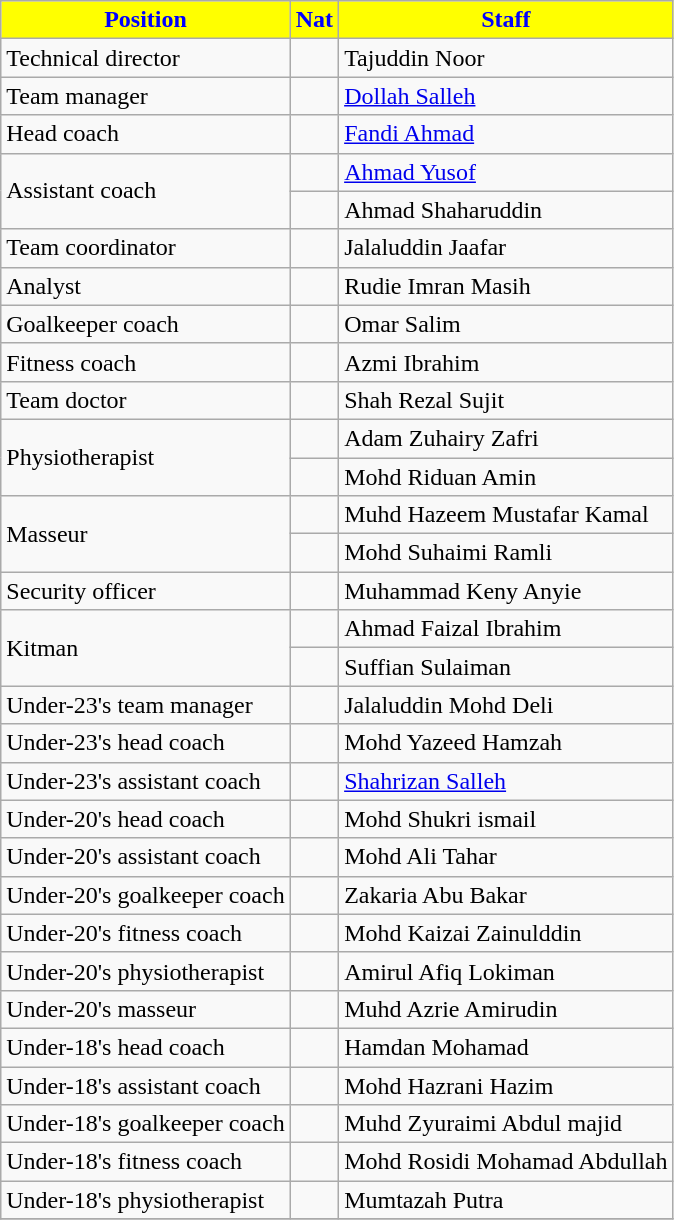<table class="wikitable">
<tr>
<th style="background:Yellow; color:Blue;">Position</th>
<th style="background:Yellow; color:Blue;">Nat</th>
<th style="background:Yellow; color:Blue;">Staff</th>
</tr>
<tr>
<td>Technical director</td>
<td></td>
<td>Tajuddin Noor</td>
</tr>
<tr>
<td>Team manager</td>
<td></td>
<td><a href='#'>Dollah Salleh</a></td>
</tr>
<tr>
<td>Head coach</td>
<td></td>
<td><a href='#'>Fandi Ahmad</a></td>
</tr>
<tr>
<td rowspan="2">Assistant coach</td>
<td></td>
<td><a href='#'>Ahmad Yusof</a></td>
</tr>
<tr>
<td></td>
<td>Ahmad Shaharuddin</td>
</tr>
<tr>
<td>Team coordinator</td>
<td></td>
<td>Jalaluddin Jaafar</td>
</tr>
<tr>
<td>Analyst</td>
<td></td>
<td>Rudie Imran Masih</td>
</tr>
<tr>
<td>Goalkeeper coach</td>
<td></td>
<td>Omar Salim</td>
</tr>
<tr>
<td>Fitness coach</td>
<td></td>
<td>Azmi Ibrahim</td>
</tr>
<tr>
<td>Team doctor</td>
<td></td>
<td>Shah Rezal Sujit</td>
</tr>
<tr>
<td rowspan="2">Physiotherapist</td>
<td></td>
<td>Adam Zuhairy Zafri</td>
</tr>
<tr>
<td></td>
<td>Mohd Riduan Amin</td>
</tr>
<tr>
<td rowspan="2">Masseur</td>
<td></td>
<td>Muhd Hazeem Mustafar Kamal</td>
</tr>
<tr>
<td></td>
<td>Mohd Suhaimi Ramli</td>
</tr>
<tr>
<td>Security officer</td>
<td></td>
<td>Muhammad Keny Anyie</td>
</tr>
<tr>
<td rowspan="2">Kitman</td>
<td></td>
<td>Ahmad Faizal Ibrahim</td>
</tr>
<tr>
<td></td>
<td>Suffian Sulaiman</td>
</tr>
<tr>
<td>Under-23's team manager</td>
<td></td>
<td>Jalaluddin Mohd Deli</td>
</tr>
<tr>
<td>Under-23's head coach</td>
<td></td>
<td>Mohd Yazeed Hamzah</td>
</tr>
<tr>
<td>Under-23's assistant coach</td>
<td></td>
<td><a href='#'>Shahrizan Salleh</a></td>
</tr>
<tr>
<td>Under-20's head coach</td>
<td></td>
<td>Mohd Shukri ismail</td>
</tr>
<tr>
<td>Under-20's assistant coach</td>
<td></td>
<td>Mohd Ali Tahar</td>
</tr>
<tr>
<td>Under-20's goalkeeper coach</td>
<td></td>
<td>Zakaria Abu Bakar</td>
</tr>
<tr>
<td>Under-20's fitness coach</td>
<td></td>
<td>Mohd Kaizai Zainulddin</td>
</tr>
<tr>
<td>Under-20's physiotherapist</td>
<td></td>
<td>Amirul Afiq Lokiman</td>
</tr>
<tr>
<td>Under-20's masseur</td>
<td></td>
<td>Muhd Azrie Amirudin</td>
</tr>
<tr>
<td>Under-18's head coach</td>
<td></td>
<td>Hamdan Mohamad</td>
</tr>
<tr>
<td>Under-18's assistant coach</td>
<td></td>
<td>Mohd Hazrani Hazim</td>
</tr>
<tr>
<td>Under-18's goalkeeper coach</td>
<td></td>
<td>Muhd Zyuraimi Abdul majid</td>
</tr>
<tr>
<td>Under-18's fitness coach</td>
<td></td>
<td>Mohd Rosidi Mohamad Abdullah</td>
</tr>
<tr>
<td>Under-18's physiotherapist</td>
<td></td>
<td>Mumtazah Putra</td>
</tr>
<tr>
</tr>
</table>
